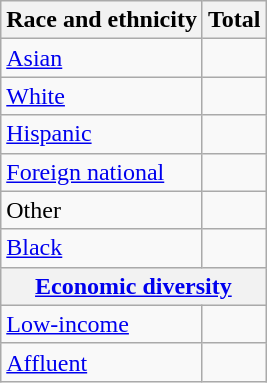<table class="wikitable floatright sortable collapsible" ; text-align:right; font-size:80%;">
<tr>
<th>Race and ethnicity</th>
<th colspan="2" data-sort-type="number">Total</th>
</tr>
<tr>
<td><a href='#'>Asian</a></td>
<td align=right></td>
</tr>
<tr>
<td><a href='#'>White</a></td>
<td align=right></td>
</tr>
<tr>
<td><a href='#'>Hispanic</a></td>
<td align=right></td>
</tr>
<tr>
<td><a href='#'>Foreign national</a></td>
<td align=right></td>
</tr>
<tr>
<td>Other</td>
<td align=right></td>
</tr>
<tr>
<td><a href='#'>Black</a></td>
<td align=right></td>
</tr>
<tr>
<th colspan="4" data-sort-type="number"><a href='#'>Economic diversity</a></th>
</tr>
<tr>
<td><a href='#'>Low-income</a></td>
<td align=right></td>
</tr>
<tr>
<td><a href='#'>Affluent</a></td>
<td align=right></td>
</tr>
</table>
